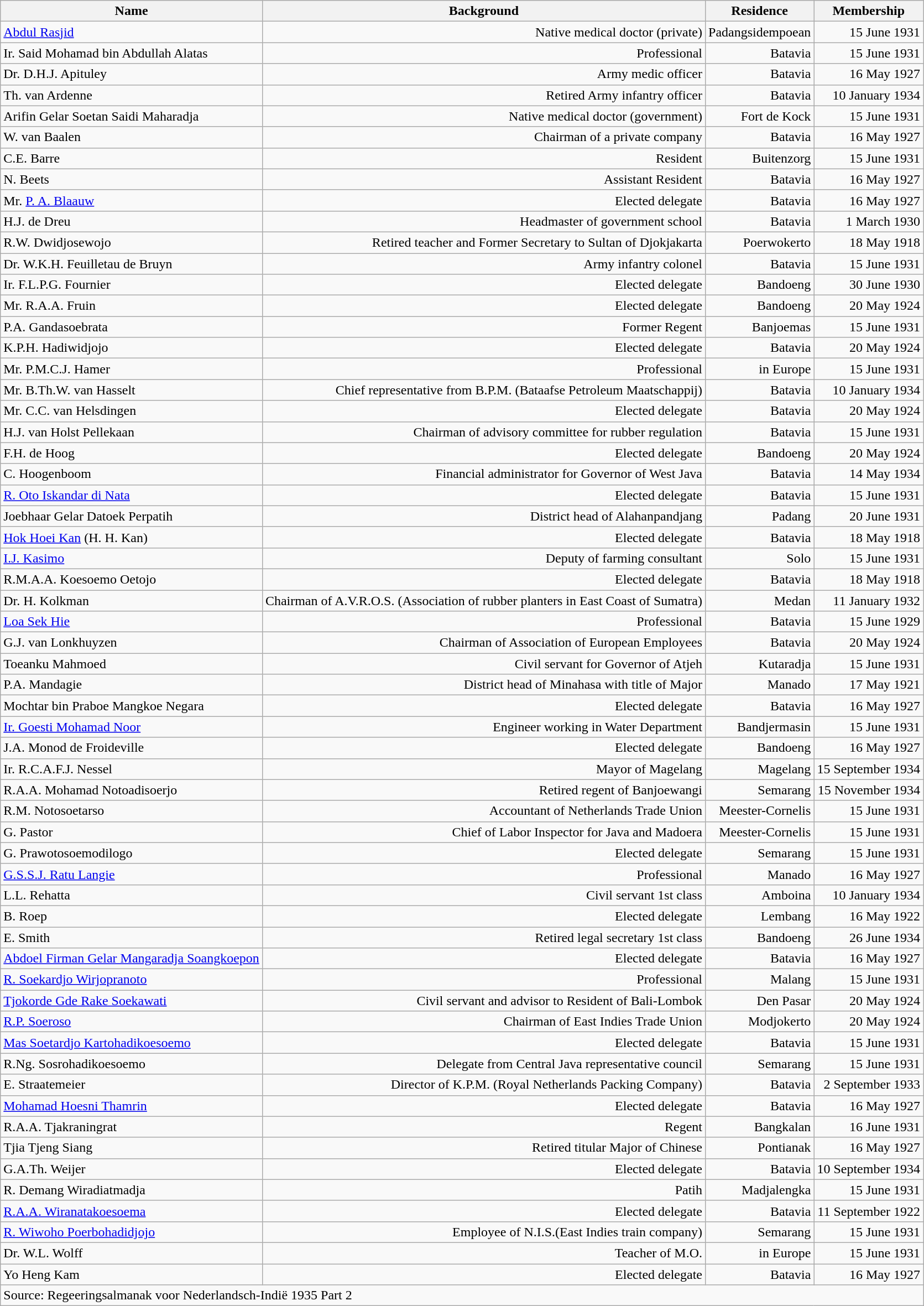<table class=wikitable style=text-align:right>
<tr>
<th>Name</th>
<th>Background</th>
<th>Residence</th>
<th>Membership</th>
</tr>
<tr>
<td align=left><a href='#'>Abdul Rasjid</a></td>
<td>Native medical doctor (private)</td>
<td>Padangsidempoean</td>
<td>15 June 1931</td>
</tr>
<tr>
<td align=left>Ir. Said Mohamad bin Abdullah Alatas</td>
<td>Professional</td>
<td>Batavia</td>
<td>15 June 1931</td>
</tr>
<tr>
<td align=left>Dr. D.H.J. Apituley</td>
<td>Army medic officer</td>
<td>Batavia</td>
<td>16 May 1927</td>
</tr>
<tr>
<td align=left>Th. van Ardenne</td>
<td>Retired Army infantry officer</td>
<td>Batavia</td>
<td>10 January 1934</td>
</tr>
<tr>
<td align=left>Arifin Gelar Soetan Saidi Maharadja</td>
<td>Native medical doctor (government)</td>
<td>Fort de Kock</td>
<td>15 June 1931</td>
</tr>
<tr>
<td align=left>W. van Baalen</td>
<td>Chairman of a private company</td>
<td>Batavia</td>
<td>16 May 1927</td>
</tr>
<tr>
<td align=left>C.E. Barre</td>
<td>Resident</td>
<td>Buitenzorg</td>
<td>15 June 1931</td>
</tr>
<tr>
<td align=left>N. Beets</td>
<td>Assistant Resident</td>
<td>Batavia</td>
<td>16 May 1927</td>
</tr>
<tr>
<td align=left>Mr. <a href='#'>P. A. Blaauw</a></td>
<td>Elected delegate</td>
<td>Batavia</td>
<td>16 May 1927</td>
</tr>
<tr>
<td align=left>H.J. de Dreu</td>
<td>Headmaster of government school</td>
<td>Batavia</td>
<td>1 March 1930</td>
</tr>
<tr>
<td align=left>R.W. Dwidjosewojo</td>
<td>Retired teacher and Former Secretary to Sultan of Djokjakarta</td>
<td>Poerwokerto</td>
<td>18 May 1918</td>
</tr>
<tr>
<td align=left>Dr. W.K.H. Feuilletau de Bruyn</td>
<td>Army infantry colonel</td>
<td>Batavia</td>
<td>15 June 1931</td>
</tr>
<tr>
<td align=left>Ir. F.L.P.G. Fournier</td>
<td>Elected delegate</td>
<td>Bandoeng</td>
<td>30 June 1930</td>
</tr>
<tr>
<td align=left>Mr. R.A.A. Fruin</td>
<td>Elected delegate</td>
<td>Bandoeng</td>
<td>20 May 1924</td>
</tr>
<tr>
<td align=left>P.A. Gandasoebrata</td>
<td>Former Regent</td>
<td>Banjoemas</td>
<td>15 June 1931</td>
</tr>
<tr>
<td align=left>K.P.H. Hadiwidjojo</td>
<td>Elected delegate</td>
<td>Batavia</td>
<td>20 May 1924</td>
</tr>
<tr>
<td align=left>Mr. P.M.C.J. Hamer</td>
<td>Professional</td>
<td>in Europe</td>
<td>15 June 1931</td>
</tr>
<tr>
<td align=left>Mr. B.Th.W. van Hasselt</td>
<td>Chief representative from B.P.M. (Bataafse Petroleum Maatschappij)</td>
<td>Batavia</td>
<td>10 January 1934</td>
</tr>
<tr>
<td align=left>Mr. C.C. van Helsdingen</td>
<td>Elected delegate</td>
<td>Batavia</td>
<td>20 May 1924</td>
</tr>
<tr>
<td align=left>H.J. van Holst Pellekaan</td>
<td>Chairman of advisory committee for rubber regulation</td>
<td>Batavia</td>
<td>15 June 1931</td>
</tr>
<tr>
<td align=left>F.H. de Hoog</td>
<td>Elected delegate</td>
<td>Bandoeng</td>
<td>20 May 1924</td>
</tr>
<tr>
<td align=left>C. Hoogenboom</td>
<td>Financial administrator for Governor of West Java</td>
<td>Batavia</td>
<td>14 May 1934</td>
</tr>
<tr>
<td align=left><a href='#'>R. Oto Iskandar di Nata</a></td>
<td>Elected delegate</td>
<td>Batavia</td>
<td>15 June 1931</td>
</tr>
<tr>
<td align=left>Joebhaar Gelar Datoek Perpatih</td>
<td>District head of Alahanpandjang</td>
<td>Padang</td>
<td>20 June 1931</td>
</tr>
<tr>
<td align=left><a href='#'>Hok Hoei Kan</a> (H. H. Kan)</td>
<td>Elected delegate</td>
<td>Batavia</td>
<td>18 May 1918</td>
</tr>
<tr>
<td align=left><a href='#'>I.J. Kasimo</a></td>
<td>Deputy of farming consultant</td>
<td>Solo</td>
<td>15 June 1931</td>
</tr>
<tr>
<td align=left>R.M.A.A. Koesoemo Oetojo</td>
<td>Elected delegate</td>
<td>Batavia</td>
<td>18 May 1918</td>
</tr>
<tr>
<td align=left>Dr. H. Kolkman</td>
<td>Chairman of A.V.R.O.S. (Association of rubber planters in East Coast of Sumatra)</td>
<td>Medan</td>
<td>11 January 1932</td>
</tr>
<tr>
<td align=left><a href='#'>Loa Sek Hie</a></td>
<td>Professional</td>
<td>Batavia</td>
<td>15 June 1929</td>
</tr>
<tr>
<td align=left>G.J. van Lonkhuyzen</td>
<td>Chairman of Association of European Employees</td>
<td>Batavia</td>
<td>20 May 1924</td>
</tr>
<tr>
<td align=left>Toeanku Mahmoed</td>
<td>Civil servant for Governor of Atjeh</td>
<td>Kutaradja</td>
<td>15 June 1931</td>
</tr>
<tr>
<td align=left>P.A. Mandagie</td>
<td>District head of Minahasa with title of Major</td>
<td>Manado</td>
<td>17 May 1921</td>
</tr>
<tr>
<td align=left>Mochtar bin Praboe Mangkoe Negara</td>
<td>Elected delegate</td>
<td>Batavia</td>
<td>16 May 1927</td>
</tr>
<tr>
<td align=left><a href='#'>Ir. Goesti Mohamad Noor</a></td>
<td>Engineer working in Water Department</td>
<td>Bandjermasin</td>
<td>15 June 1931</td>
</tr>
<tr>
<td align=left>J.A. Monod de Froideville</td>
<td>Elected delegate</td>
<td>Bandoeng</td>
<td>16 May 1927</td>
</tr>
<tr>
<td align=left>Ir. R.C.A.F.J. Nessel</td>
<td>Mayor of Magelang</td>
<td>Magelang</td>
<td>15 September 1934</td>
</tr>
<tr>
<td align=left>R.A.A. Mohamad Notoadisoerjo</td>
<td>Retired regent of Banjoewangi</td>
<td>Semarang</td>
<td>15 November 1934</td>
</tr>
<tr>
<td align=left>R.M. Notosoetarso</td>
<td>Accountant of Netherlands Trade Union</td>
<td>Meester-Cornelis</td>
<td>15 June 1931</td>
</tr>
<tr>
<td align=left>G. Pastor</td>
<td>Chief of Labor Inspector for Java and Madoera</td>
<td>Meester-Cornelis</td>
<td>15 June 1931</td>
</tr>
<tr>
<td align=left>G. Prawotosoemodilogo</td>
<td>Elected delegate</td>
<td>Semarang</td>
<td>15 June 1931</td>
</tr>
<tr>
<td align=left><a href='#'>G.S.S.J. Ratu Langie</a></td>
<td>Professional</td>
<td>Manado</td>
<td>16 May 1927</td>
</tr>
<tr>
<td align=left>L.L. Rehatta</td>
<td>Civil servant 1st class</td>
<td>Amboina</td>
<td>10 January 1934</td>
</tr>
<tr>
<td align=left>B. Roep</td>
<td>Elected delegate</td>
<td>Lembang</td>
<td>16 May 1922</td>
</tr>
<tr>
<td align=left>E. Smith</td>
<td>Retired legal secretary 1st class</td>
<td>Bandoeng</td>
<td>26 June 1934</td>
</tr>
<tr>
<td align=left><a href='#'>Abdoel Firman Gelar Mangaradja Soangkoepon</a></td>
<td>Elected delegate</td>
<td>Batavia</td>
<td>16 May 1927</td>
</tr>
<tr>
<td align=left><a href='#'>R. Soekardjo Wirjopranoto</a></td>
<td>Professional</td>
<td>Malang</td>
<td>15 June 1931</td>
</tr>
<tr>
<td align=left><a href='#'>Tjokorde Gde Rake Soekawati</a></td>
<td>Civil servant and advisor to Resident of Bali-Lombok</td>
<td>Den Pasar</td>
<td>20 May 1924</td>
</tr>
<tr>
<td align=left><a href='#'>R.P. Soeroso</a></td>
<td>Chairman of East Indies Trade Union</td>
<td>Modjokerto</td>
<td>20 May 1924</td>
</tr>
<tr>
<td align=left><a href='#'>Mas Soetardjo Kartohadikoesoemo</a></td>
<td>Elected delegate</td>
<td>Batavia</td>
<td>15 June 1931</td>
</tr>
<tr>
<td align=left>R.Ng. Sosrohadikoesoemo</td>
<td>Delegate from Central Java representative council</td>
<td>Semarang</td>
<td>15 June 1931</td>
</tr>
<tr>
<td align=left>E. Straatemeier</td>
<td>Director of K.P.M. (Royal Netherlands Packing Company)</td>
<td>Batavia</td>
<td>2 September 1933</td>
</tr>
<tr>
<td align=left><a href='#'>Mohamad Hoesni Thamrin</a></td>
<td>Elected delegate</td>
<td>Batavia</td>
<td>16 May 1927</td>
</tr>
<tr>
<td align=left>R.A.A. Tjakraningrat</td>
<td>Regent</td>
<td>Bangkalan</td>
<td>16 June 1931</td>
</tr>
<tr>
<td align=left>Tjia Tjeng Siang</td>
<td>Retired titular Major of Chinese</td>
<td>Pontianak</td>
<td>16 May 1927</td>
</tr>
<tr>
<td align=left>G.A.Th. Weijer</td>
<td>Elected delegate</td>
<td>Batavia</td>
<td>10 September 1934</td>
</tr>
<tr>
<td align=left>R. Demang Wiradiatmadja</td>
<td>Patih</td>
<td>Madjalengka</td>
<td>15 June 1931</td>
</tr>
<tr>
<td align=left><a href='#'>R.A.A. Wiranatakoesoema</a></td>
<td>Elected delegate</td>
<td>Batavia</td>
<td>11 September 1922</td>
</tr>
<tr>
<td align=left><a href='#'>R. Wiwoho Poerbohadidjojo</a></td>
<td>Employee of N.I.S.(East Indies train company)</td>
<td>Semarang</td>
<td>15 June 1931</td>
</tr>
<tr>
<td align=left>Dr. W.L. Wolff</td>
<td>Teacher of M.O.</td>
<td>in Europe</td>
<td>15 June 1931</td>
</tr>
<tr>
<td align=left>Yo Heng Kam</td>
<td>Elected delegate</td>
<td>Batavia</td>
<td>16 May 1927</td>
</tr>
<tr>
<td align=left colspan=4>Source: Regeeringsalmanak voor Nederlandsch-Indië 1935 Part 2 </td>
</tr>
</table>
